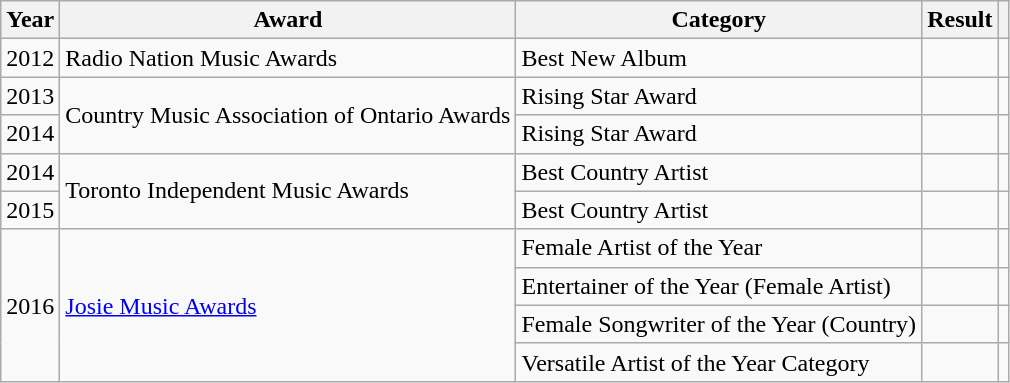<table class="wikitable">
<tr>
<th>Year</th>
<th>Award</th>
<th>Category</th>
<th>Result</th>
<th class="unsortable"></th>
</tr>
<tr>
<td>2012</td>
<td>Radio Nation Music Awards</td>
<td>Best New Album</td>
<td></td>
<td style="text-align:center;"></td>
</tr>
<tr>
<td>2013</td>
<td rowspan="2">Country Music Association of Ontario Awards</td>
<td>Rising Star Award</td>
<td></td>
<td style="text-align:center;"></td>
</tr>
<tr>
<td>2014</td>
<td>Rising Star Award</td>
<td></td>
<td style="text-align:center;"></td>
</tr>
<tr>
<td>2014</td>
<td rowspan="2">Toronto Independent Music Awards</td>
<td>Best Country Artist</td>
<td></td>
<td style="text-align:center;"></td>
</tr>
<tr>
<td>2015</td>
<td>Best Country Artist</td>
<td></td>
<td style="text-align:center;"></td>
</tr>
<tr>
<td rowspan="4">2016</td>
<td rowspan="4"><a href='#'>Josie Music Awards</a></td>
<td>Female Artist of the Year</td>
<td></td>
<td style="text-align:center;"></td>
</tr>
<tr>
<td>Entertainer of the Year (Female Artist)</td>
<td></td>
<td style="text-align:center;"></td>
</tr>
<tr>
<td>Female Songwriter of the Year (Country)</td>
<td></td>
<td style="text-align:center;"></td>
</tr>
<tr>
<td>Versatile Artist of the Year Category</td>
<td></td>
<td style="text-align:center;"></td>
</tr>
</table>
